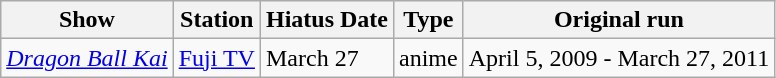<table class="wikitable sortable">
<tr>
<th>Show</th>
<th>Station</th>
<th>Hiatus Date</th>
<th>Type</th>
<th>Original run</th>
</tr>
<tr>
<td><em><a href='#'>Dragon Ball Kai</a></em></td>
<td><a href='#'>Fuji TV</a></td>
<td>March 27</td>
<td>anime</td>
<td>April 5, 2009 - March 27, 2011</td>
</tr>
</table>
